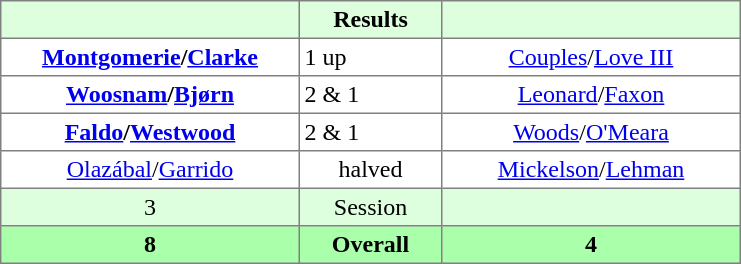<table border="1" cellpadding="3" style="border-collapse:collapse; text-align:center;">
<tr style="background:#dfd;">
<th style="width:12em;"></th>
<th style="width:5.5em;">Results</th>
<th style="width:12em;"></th>
</tr>
<tr>
<td><strong><a href='#'>Montgomerie</a>/<a href='#'>Clarke</a></strong></td>
<td align=left> 1 up</td>
<td><a href='#'>Couples</a>/<a href='#'>Love III</a></td>
</tr>
<tr>
<td><strong><a href='#'>Woosnam</a>/<a href='#'>Bjørn</a></strong></td>
<td align=left> 2 & 1</td>
<td><a href='#'>Leonard</a>/<a href='#'>Faxon</a></td>
</tr>
<tr>
<td><strong><a href='#'>Faldo</a>/<a href='#'>Westwood</a></strong></td>
<td align=left> 2 & 1</td>
<td><a href='#'>Woods</a>/<a href='#'>O'Meara</a></td>
</tr>
<tr>
<td><a href='#'>Olazábal</a>/<a href='#'>Garrido</a></td>
<td>halved</td>
<td><a href='#'>Mickelson</a>/<a href='#'>Lehman</a></td>
</tr>
<tr style="background:#dfd;">
<td>3</td>
<td>Session</td>
<td></td>
</tr>
<tr style="background:#afa;">
<th>8</th>
<th>Overall</th>
<th>4</th>
</tr>
</table>
